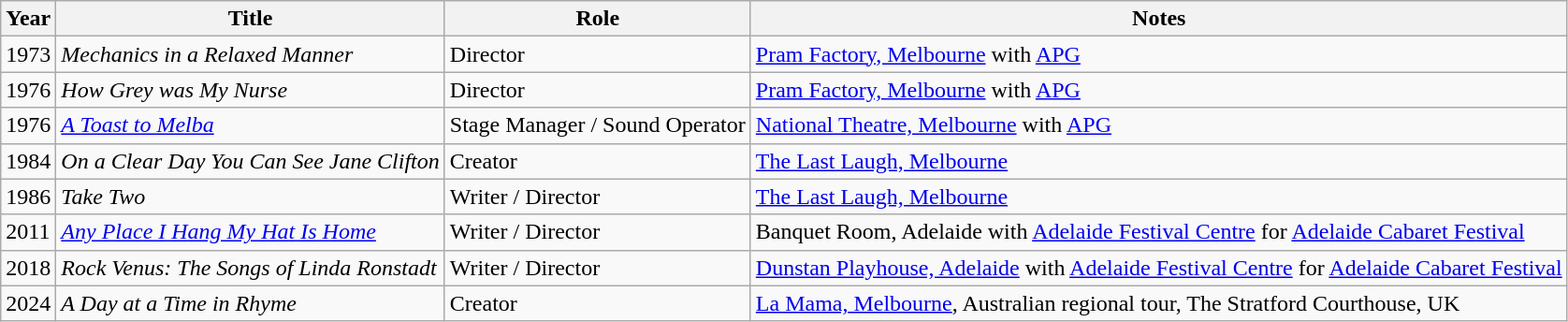<table class=wikitable>
<tr>
<th>Year</th>
<th>Title</th>
<th>Role</th>
<th>Notes</th>
</tr>
<tr>
<td>1973</td>
<td><em>Mechanics in a Relaxed Manner</em></td>
<td>Director</td>
<td><a href='#'>Pram Factory, Melbourne</a> with <a href='#'>APG</a></td>
</tr>
<tr>
<td>1976</td>
<td><em>How Grey was My Nurse</em></td>
<td>Director</td>
<td><a href='#'>Pram Factory, Melbourne</a> with <a href='#'>APG</a></td>
</tr>
<tr>
<td>1976</td>
<td><em><a href='#'>A Toast to Melba</a></em></td>
<td>Stage Manager / Sound Operator</td>
<td><a href='#'>National Theatre, Melbourne</a> with <a href='#'>APG</a></td>
</tr>
<tr>
<td>1984</td>
<td><em>On a Clear Day You Can See Jane Clifton</em></td>
<td>Creator</td>
<td><a href='#'>The Last Laugh, Melbourne</a></td>
</tr>
<tr>
<td>1986</td>
<td><em>Take Two</em></td>
<td>Writer / Director</td>
<td><a href='#'>The Last Laugh, Melbourne</a></td>
</tr>
<tr>
<td>2011</td>
<td><em><a href='#'>Any Place I Hang My Hat Is Home</a></em></td>
<td>Writer / Director</td>
<td>Banquet Room, Adelaide with <a href='#'>Adelaide Festival Centre</a> for <a href='#'>Adelaide Cabaret Festival</a></td>
</tr>
<tr>
<td>2018</td>
<td><em>Rock Venus: The Songs of Linda Ronstadt</em></td>
<td>Writer / Director</td>
<td><a href='#'>Dunstan Playhouse, Adelaide</a> with <a href='#'>Adelaide Festival Centre</a> for <a href='#'>Adelaide Cabaret Festival</a></td>
</tr>
<tr>
<td>2024</td>
<td><em>A Day at a Time in Rhyme</em></td>
<td>Creator</td>
<td><a href='#'>La Mama, Melbourne</a>, Australian regional tour, The Stratford Courthouse, UK</td>
</tr>
</table>
